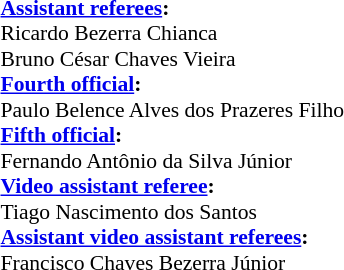<table width=50% style="font-size: 90%">
<tr>
<td><br><strong><a href='#'>Assistant referees</a>:</strong>
<br>Ricardo Bezerra Chianca
<br>Bruno César Chaves Vieira
<br><strong><a href='#'>Fourth official</a>:</strong>
<br>Paulo Belence Alves dos Prazeres Filho
<br><strong><a href='#'>Fifth official</a>:</strong>
<br>Fernando Antônio da Silva Júnior
<br><strong><a href='#'>Video assistant referee</a>:</strong>
<br>Tiago Nascimento dos Santos
<br><strong><a href='#'>Assistant video assistant referees</a>:</strong>
<br>Francisco Chaves Bezerra Júnior</td>
</tr>
</table>
